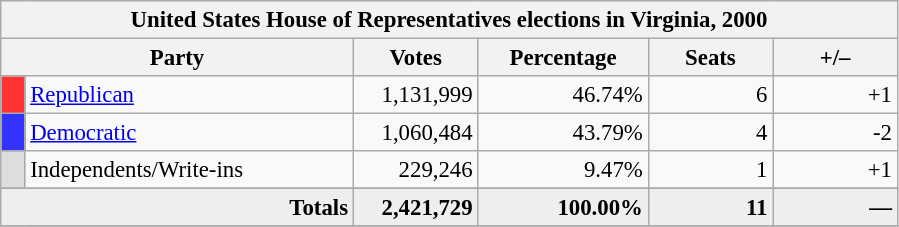<table class="wikitable" style="font-size: 95%;">
<tr>
<th colspan="6">United States House of Representatives elections in Virginia, 2000</th>
</tr>
<tr>
<th colspan=2 style="width: 15em">Party</th>
<th style="width: 5em">Votes</th>
<th style="width: 7em">Percentage</th>
<th style="width: 5em">Seats</th>
<th style="width: 5em">+/–</th>
</tr>
<tr>
<th style="background-color:#FF3333; width: 3px"></th>
<td style="width: 130px"><a href='#'>Republican</a></td>
<td align="right">1,131,999</td>
<td align="right">46.74%</td>
<td align="right">6</td>
<td align="right">+1</td>
</tr>
<tr>
<th style="background-color:#3333FF; width: 3px"></th>
<td style="width: 130px"><a href='#'>Democratic</a></td>
<td align="right">1,060,484</td>
<td align="right">43.79%</td>
<td align="right">4</td>
<td align="right">-2</td>
</tr>
<tr>
<th style="background-color:#DDDDDD; width: 3px"></th>
<td style="width: 130px">Independents/Write-ins</td>
<td align="right">229,246</td>
<td align="right">9.47%</td>
<td align="right">1</td>
<td align="right">+1</td>
</tr>
<tr>
</tr>
<tr bgcolor="#EEEEEE">
<td colspan="2" align="right"><strong>Totals</strong></td>
<td align="right"><strong>2,421,729</strong></td>
<td align="right"><strong>100.00%</strong></td>
<td align="right"><strong>11</strong></td>
<td align="right"><strong>—</strong></td>
</tr>
<tr bgcolor="#EEEEEE">
</tr>
</table>
